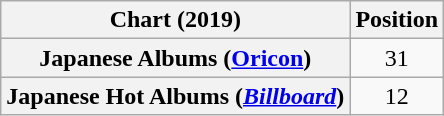<table class="wikitable plainrowheaders" style="text-align:center">
<tr>
<th scope="col">Chart (2019)</th>
<th scope="col">Position</th>
</tr>
<tr>
<th scope="row">Japanese Albums (<a href='#'>Oricon</a>)</th>
<td>31</td>
</tr>
<tr>
<th scope="row">Japanese Hot Albums (<em><a href='#'>Billboard</a></em>)</th>
<td>12</td>
</tr>
</table>
